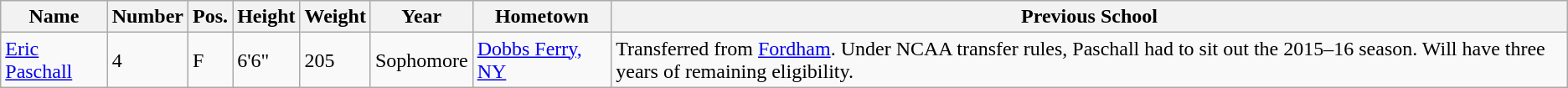<table class="wikitable sortable" border="1">
<tr>
<th>Name</th>
<th>Number</th>
<th>Pos.</th>
<th>Height</th>
<th>Weight</th>
<th>Year</th>
<th>Hometown</th>
<th class="unsortable">Previous School</th>
</tr>
<tr>
<td><a href='#'>Eric Paschall</a></td>
<td>4</td>
<td>F</td>
<td>6'6"</td>
<td>205</td>
<td>Sophomore</td>
<td><a href='#'>Dobbs Ferry, NY</a></td>
<td>Transferred from <a href='#'>Fordham</a>. Under NCAA transfer rules, Paschall had to sit out the 2015–16 season. Will have three years of remaining eligibility.</td>
</tr>
</table>
